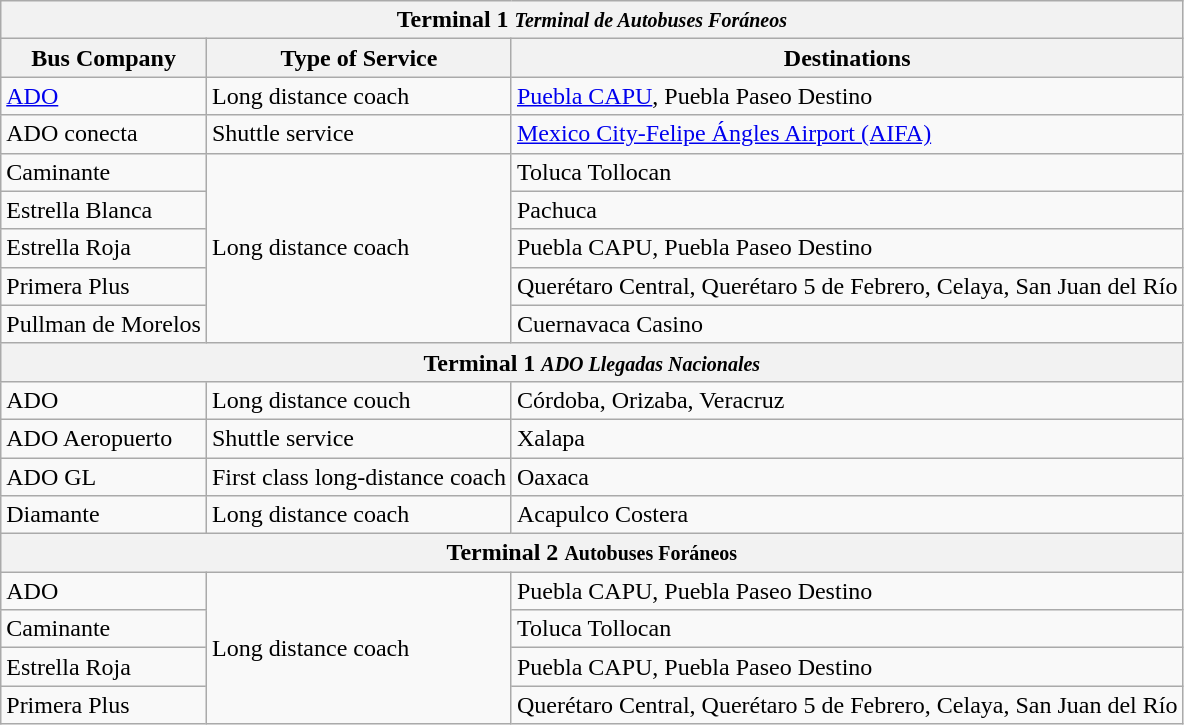<table class="wikitable">
<tr>
<th colspan="3"><strong>Terminal 1</strong> <em><small>Terminal de Autobuses Foráneos</small></em></th>
</tr>
<tr>
<th>Bus Company</th>
<th>Type of Service</th>
<th>Destinations</th>
</tr>
<tr>
<td><a href='#'>ADO</a></td>
<td>Long distance coach</td>
<td><a href='#'>Puebla CAPU</a>, Puebla Paseo Destino</td>
</tr>
<tr>
<td>ADO conecta</td>
<td>Shuttle service</td>
<td><a href='#'>Mexico City-Felipe Ángles Airport (AIFA)</a></td>
</tr>
<tr>
<td>Caminante</td>
<td rowspan="5">Long distance coach</td>
<td>Toluca Tollocan</td>
</tr>
<tr>
<td>Estrella Blanca</td>
<td>Pachuca</td>
</tr>
<tr>
<td>Estrella Roja</td>
<td>Puebla CAPU, Puebla Paseo Destino</td>
</tr>
<tr>
<td>Primera Plus</td>
<td>Querétaro Central, Querétaro 5 de Febrero, Celaya, San Juan del Río</td>
</tr>
<tr>
<td>Pullman de Morelos</td>
<td>Cuernavaca Casino</td>
</tr>
<tr>
<th colspan="3"><strong>Terminal 1 <em><small>ADO Llegadas Nacionales</small><strong><em></th>
</tr>
<tr>
<td>ADO</td>
<td>Long distance couch</td>
<td>Córdoba, Orizaba, Veracruz</td>
</tr>
<tr>
<td>ADO Aeropuerto</td>
<td>Shuttle service</td>
<td>Xalapa</td>
</tr>
<tr>
<td>ADO GL</td>
<td>First class long-distance coach</td>
<td>Oaxaca</td>
</tr>
<tr>
<td>Diamante</td>
<td>Long distance coach</td>
<td>Acapulco Costera</td>
</tr>
<tr>
<th colspan="3"></strong>Terminal 2 <small></em>Autobuses Foráneos<em></small><strong></th>
</tr>
<tr>
<td>ADO</td>
<td rowspan="4">Long distance coach</td>
<td>Puebla CAPU, Puebla Paseo Destino</td>
</tr>
<tr>
<td>Caminante</td>
<td>Toluca Tollocan</td>
</tr>
<tr>
<td>Estrella Roja</td>
<td>Puebla CAPU, Puebla Paseo Destino</td>
</tr>
<tr>
<td>Primera Plus</td>
<td>Querétaro Central, Querétaro 5 de Febrero, Celaya, San Juan del Río</td>
</tr>
</table>
